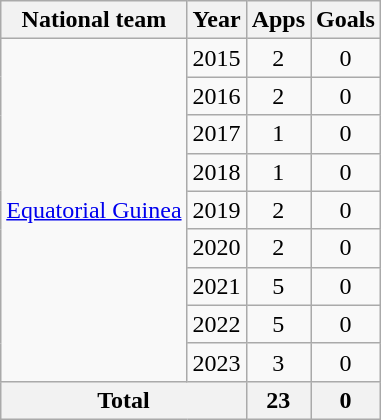<table class="wikitable" style="text-align:center">
<tr>
<th>National team</th>
<th>Year</th>
<th>Apps</th>
<th>Goals</th>
</tr>
<tr>
<td rowspan="9"><a href='#'>Equatorial Guinea</a></td>
<td>2015</td>
<td>2</td>
<td>0</td>
</tr>
<tr>
<td>2016</td>
<td>2</td>
<td>0</td>
</tr>
<tr>
<td>2017</td>
<td>1</td>
<td>0</td>
</tr>
<tr>
<td>2018</td>
<td>1</td>
<td>0</td>
</tr>
<tr>
<td>2019</td>
<td>2</td>
<td>0</td>
</tr>
<tr>
<td>2020</td>
<td>2</td>
<td>0</td>
</tr>
<tr>
<td>2021</td>
<td>5</td>
<td>0</td>
</tr>
<tr>
<td>2022</td>
<td>5</td>
<td>0</td>
</tr>
<tr>
<td>2023</td>
<td>3</td>
<td>0</td>
</tr>
<tr>
<th colspan="2">Total</th>
<th>23</th>
<th>0</th>
</tr>
</table>
